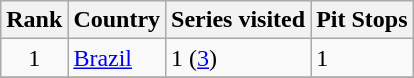<table class="wikitable">
<tr>
<th>Rank</th>
<th>Country</th>
<th>Series visited</th>
<th>Pit Stops</th>
</tr>
<tr>
<td style="text-align:center;">1</td>
<td><a href='#'>Brazil</a></td>
<td>1 (<a href='#'>3</a>)</td>
<td>1</td>
</tr>
<tr>
</tr>
</table>
